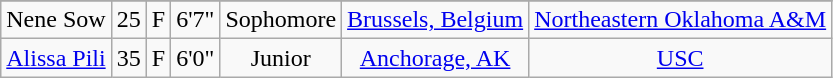<table class="wikitable sortable" style="text-align: center">
<tr align=center>
</tr>
<tr>
<td>Nene Sow</td>
<td>25</td>
<td>F</td>
<td>6'7"</td>
<td>Sophomore</td>
<td><a href='#'>Brussels, Belgium</a></td>
<td><a href='#'>Northeastern Oklahoma A&M</a></td>
</tr>
<tr>
<td><a href='#'>Alissa Pili</a></td>
<td>35</td>
<td>F</td>
<td>6'0"</td>
<td>Junior</td>
<td><a href='#'>Anchorage, AK</a></td>
<td><a href='#'>USC</a></td>
</tr>
</table>
